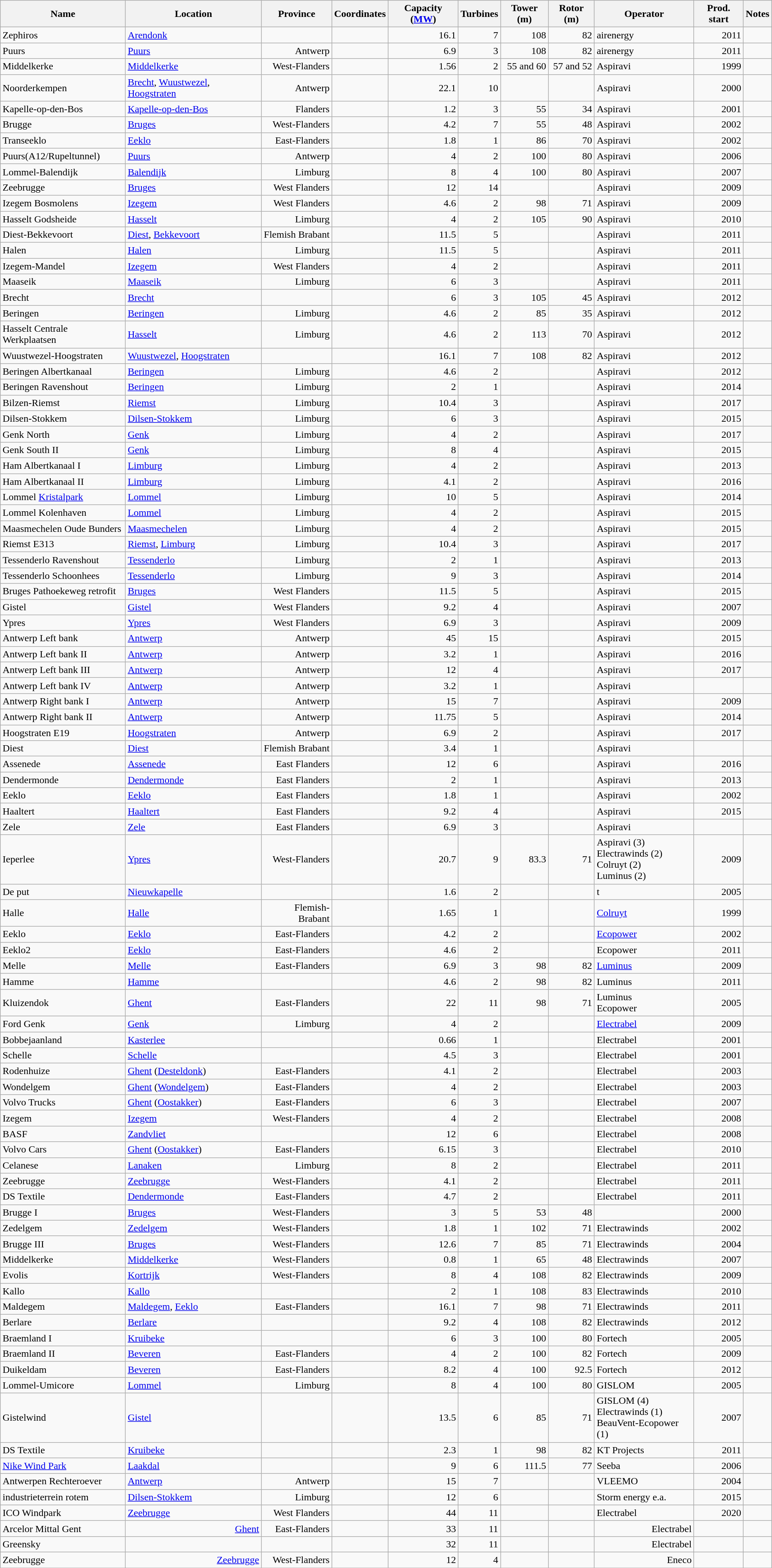<table class="wikitable sortable" style="text-align:right">
<tr>
<th>Name</th>
<th>Location</th>
<th>Province</th>
<th>Coordinates</th>
<th>Capacity (<a href='#'>MW</a>)</th>
<th>Turbines</th>
<th>Tower (m)</th>
<th>Rotor (m)</th>
<th>Operator</th>
<th>Prod. start</th>
<th>Notes</th>
</tr>
<tr>
<td align="left">Zephiros</td>
<td align=left><a href='#'>Arendonk</a></td>
<td></td>
<td></td>
<td>16.1</td>
<td>7</td>
<td>108</td>
<td>82</td>
<td align="left">airenergy</td>
<td>2011</td>
<td></td>
</tr>
<tr>
<td align="left">Puurs</td>
<td align=left><a href='#'>Puurs</a></td>
<td>Antwerp</td>
<td></td>
<td>6.9</td>
<td>3</td>
<td>108</td>
<td>82</td>
<td align="left">airenergy</td>
<td>2011</td>
<td></td>
</tr>
<tr>
<td align="left">Middelkerke</td>
<td align=left><a href='#'>Middelkerke</a></td>
<td>West-Flanders</td>
<td></td>
<td>1.56</td>
<td>2</td>
<td>55 and 60</td>
<td>57 and 52</td>
<td align="left">Aspiravi</td>
<td>1999</td>
<td></td>
</tr>
<tr>
<td align="left">Noorderkempen</td>
<td align=left><a href='#'>Brecht</a>, <a href='#'>Wuustwezel</a>, <a href='#'>Hoogstraten</a></td>
<td>Antwerp</td>
<td></td>
<td>22.1</td>
<td>10</td>
<td></td>
<td></td>
<td align="left">Aspiravi</td>
<td>2000</td>
<td></td>
</tr>
<tr>
<td align="left">Kapelle-op-den-Bos</td>
<td align=left><a href='#'>Kapelle-op-den-Bos</a></td>
<td>Flanders</td>
<td></td>
<td>1.2</td>
<td>3</td>
<td>55</td>
<td>34</td>
<td align="left">Aspiravi</td>
<td>2001</td>
<td></td>
</tr>
<tr>
<td align="left">Brugge</td>
<td align=left><a href='#'>Bruges</a></td>
<td>West-Flanders</td>
<td></td>
<td>4.2</td>
<td>7</td>
<td>55</td>
<td>48</td>
<td align="left">Aspiravi</td>
<td>2002</td>
<td></td>
</tr>
<tr>
<td align="left">Transeeklo</td>
<td align=left><a href='#'>Eeklo</a></td>
<td>East-Flanders</td>
<td></td>
<td>1.8</td>
<td>1</td>
<td>86</td>
<td>70</td>
<td align="left">Aspiravi</td>
<td>2002</td>
<td></td>
</tr>
<tr>
<td align="left">Puurs(A12/Rupeltunnel)</td>
<td align=left><a href='#'>Puurs</a></td>
<td>Antwerp</td>
<td></td>
<td>4</td>
<td>2</td>
<td>100</td>
<td>80</td>
<td align="left">Aspiravi</td>
<td>2006</td>
<td></td>
</tr>
<tr>
<td align="left">Lommel-Balendijk</td>
<td align=left><a href='#'>Balendijk</a></td>
<td>Limburg</td>
<td></td>
<td>8</td>
<td>4</td>
<td>100</td>
<td>80</td>
<td align="left">Aspiravi</td>
<td>2007</td>
<td></td>
</tr>
<tr>
<td align="left">Zeebrugge</td>
<td align=left><a href='#'>Bruges</a></td>
<td>West Flanders</td>
<td></td>
<td>12</td>
<td>14</td>
<td></td>
<td></td>
<td align="left">Aspiravi</td>
<td>2009</td>
<td></td>
</tr>
<tr>
<td align="left">Izegem Bosmolens</td>
<td align=left><a href='#'>Izegem</a></td>
<td>West Flanders</td>
<td></td>
<td>4.6</td>
<td>2</td>
<td>98</td>
<td>71</td>
<td align="left">Aspiravi</td>
<td>2009</td>
<td></td>
</tr>
<tr>
<td align="left">Hasselt Godsheide</td>
<td align=left><a href='#'>Hasselt</a></td>
<td>Limburg</td>
<td></td>
<td>4</td>
<td>2</td>
<td>105</td>
<td>90</td>
<td align="left">Aspiravi</td>
<td>2010</td>
<td></td>
</tr>
<tr>
<td align="left">Diest-Bekkevoort</td>
<td align=left><a href='#'>Diest</a>, <a href='#'>Bekkevoort</a></td>
<td>Flemish Brabant</td>
<td></td>
<td>11.5</td>
<td>5</td>
<td></td>
<td></td>
<td align="left">Aspiravi</td>
<td>2011</td>
<td></td>
</tr>
<tr>
<td align="left">Halen</td>
<td align=left><a href='#'>Halen</a></td>
<td>Limburg</td>
<td></td>
<td>11.5</td>
<td>5</td>
<td></td>
<td></td>
<td align="left">Aspiravi</td>
<td>2011</td>
<td></td>
</tr>
<tr>
<td align="left">Izegem-Mandel</td>
<td align=left><a href='#'>Izegem</a></td>
<td>West Flanders</td>
<td></td>
<td>4</td>
<td>2</td>
<td></td>
<td></td>
<td align="left">Aspiravi</td>
<td>2011</td>
<td></td>
</tr>
<tr>
<td align="left">Maaseik</td>
<td align=left><a href='#'>Maaseik</a></td>
<td>Limburg</td>
<td></td>
<td>6</td>
<td>3</td>
<td></td>
<td></td>
<td align="left">Aspiravi</td>
<td>2011</td>
<td></td>
</tr>
<tr>
<td align="left">Brecht</td>
<td align=left><a href='#'>Brecht</a></td>
<td></td>
<td></td>
<td>6</td>
<td>3</td>
<td>105</td>
<td>45</td>
<td align="left">Aspiravi</td>
<td>2012</td>
<td></td>
</tr>
<tr>
<td align="left">Beringen</td>
<td align=left><a href='#'>Beringen</a></td>
<td>Limburg</td>
<td></td>
<td>4.6</td>
<td>2</td>
<td>85</td>
<td>35</td>
<td align="left">Aspiravi</td>
<td>2012</td>
<td></td>
</tr>
<tr>
<td align="left">Hasselt Centrale Werkplaatsen</td>
<td align=left><a href='#'>Hasselt</a></td>
<td>Limburg</td>
<td></td>
<td>4.6</td>
<td>2</td>
<td>113</td>
<td>70</td>
<td align="left">Aspiravi</td>
<td>2012</td>
<td></td>
</tr>
<tr>
<td align="left">Wuustwezel-Hoogstraten</td>
<td align=left><a href='#'>Wuustwezel</a>, <a href='#'>Hoogstraten</a></td>
<td></td>
<td></td>
<td>16.1</td>
<td>7</td>
<td>108</td>
<td>82</td>
<td align="left">Aspiravi</td>
<td>2012</td>
<td></td>
</tr>
<tr>
<td align="left">Beringen Albertkanaal</td>
<td align=left><a href='#'>Beringen</a></td>
<td>Limburg</td>
<td></td>
<td>4.6</td>
<td>2</td>
<td></td>
<td></td>
<td align="left">Aspiravi</td>
<td>2012</td>
<td></td>
</tr>
<tr>
<td align="left">Beringen Ravenshout</td>
<td align=left><a href='#'>Beringen</a></td>
<td>Limburg</td>
<td></td>
<td>2</td>
<td>1</td>
<td></td>
<td></td>
<td align="left">Aspiravi</td>
<td>2014</td>
<td></td>
</tr>
<tr>
<td align="left">Bilzen-Riemst</td>
<td align=left><a href='#'>Riemst</a></td>
<td>Limburg</td>
<td></td>
<td>10.4</td>
<td>3</td>
<td></td>
<td></td>
<td align="left">Aspiravi</td>
<td>2017</td>
<td></td>
</tr>
<tr>
<td align="left">Dilsen-Stokkem</td>
<td align=left><a href='#'>Dilsen-Stokkem</a></td>
<td>Limburg</td>
<td></td>
<td>6</td>
<td>3</td>
<td></td>
<td></td>
<td align="left">Aspiravi</td>
<td>2015</td>
<td></td>
</tr>
<tr>
<td align="left">Genk North</td>
<td align=left><a href='#'>Genk</a></td>
<td>Limburg</td>
<td></td>
<td>4</td>
<td>2</td>
<td></td>
<td></td>
<td align="left">Aspiravi</td>
<td>2017</td>
<td></td>
</tr>
<tr>
<td align="left">Genk South II</td>
<td align=left><a href='#'>Genk</a></td>
<td>Limburg</td>
<td></td>
<td>8</td>
<td>4</td>
<td></td>
<td></td>
<td align="left">Aspiravi</td>
<td>2015</td>
<td></td>
</tr>
<tr>
<td align="left">Ham Albertkanaal I</td>
<td align=left><a href='#'>Limburg</a></td>
<td>Limburg</td>
<td></td>
<td>4</td>
<td>2</td>
<td></td>
<td></td>
<td align="left">Aspiravi</td>
<td>2013</td>
<td></td>
</tr>
<tr>
<td align="left">Ham Albertkanaal II</td>
<td align=left><a href='#'>Limburg</a></td>
<td>Limburg</td>
<td></td>
<td>4.1</td>
<td>2</td>
<td></td>
<td></td>
<td align="left">Aspiravi</td>
<td>2016</td>
<td></td>
</tr>
<tr>
<td align="left">Lommel <a href='#'>Kristalpark</a></td>
<td align=left><a href='#'>Lommel</a></td>
<td>Limburg</td>
<td></td>
<td>10</td>
<td>5</td>
<td></td>
<td></td>
<td align="left">Aspiravi</td>
<td>2014</td>
<td></td>
</tr>
<tr>
<td align="left">Lommel Kolenhaven</td>
<td align=left><a href='#'>Lommel</a></td>
<td>Limburg</td>
<td></td>
<td>4</td>
<td>2</td>
<td></td>
<td></td>
<td align="left">Aspiravi</td>
<td>2015</td>
<td></td>
</tr>
<tr>
<td align="left">Maasmechelen Oude Bunders</td>
<td align=left><a href='#'>Maasmechelen</a></td>
<td>Limburg</td>
<td></td>
<td>4</td>
<td>2</td>
<td></td>
<td></td>
<td align="left">Aspiravi</td>
<td>2015</td>
<td></td>
</tr>
<tr>
<td align="left">Riemst E313</td>
<td align=left><a href='#'>Riemst</a>, <a href='#'>Limburg</a></td>
<td>Limburg</td>
<td></td>
<td>10.4</td>
<td>3</td>
<td></td>
<td></td>
<td align="left">Aspiravi</td>
<td>2017</td>
<td></td>
</tr>
<tr>
<td align="left">Tessenderlo Ravenshout</td>
<td align=left><a href='#'>Tessenderlo</a></td>
<td>Limburg</td>
<td></td>
<td>2</td>
<td>1</td>
<td></td>
<td></td>
<td align="left">Aspiravi</td>
<td>2013</td>
<td></td>
</tr>
<tr>
<td align="left">Tessenderlo Schoonhees</td>
<td align=left><a href='#'>Tessenderlo</a></td>
<td>Limburg</td>
<td></td>
<td>9</td>
<td>3</td>
<td></td>
<td></td>
<td align="left">Aspiravi</td>
<td>2014</td>
<td></td>
</tr>
<tr>
<td align="left">Bruges Pathoekeweg retrofit</td>
<td align=left><a href='#'>Bruges</a></td>
<td>West Flanders</td>
<td></td>
<td>11.5</td>
<td>5</td>
<td></td>
<td></td>
<td align="left">Aspiravi</td>
<td>2015</td>
<td></td>
</tr>
<tr>
<td align="left">Gistel</td>
<td align=left><a href='#'>Gistel</a></td>
<td>West Flanders</td>
<td></td>
<td>9.2</td>
<td>4</td>
<td></td>
<td></td>
<td align="left">Aspiravi</td>
<td>2007</td>
<td></td>
</tr>
<tr>
<td align="left">Ypres</td>
<td align=left><a href='#'>Ypres</a></td>
<td>West Flanders</td>
<td></td>
<td>6.9</td>
<td>3</td>
<td></td>
<td></td>
<td align="left">Aspiravi</td>
<td>2009</td>
<td></td>
</tr>
<tr>
<td align="left">Antwerp Left bank</td>
<td align="left"><a href='#'>Antwerp</a></td>
<td>Antwerp</td>
<td></td>
<td>45</td>
<td>15</td>
<td></td>
<td></td>
<td align="left">Aspiravi</td>
<td>2015</td>
<td></td>
</tr>
<tr>
<td align="left">Antwerp Left bank II</td>
<td align="left"><a href='#'>Antwerp</a></td>
<td>Antwerp</td>
<td></td>
<td>3.2</td>
<td>1</td>
<td></td>
<td></td>
<td align="left">Aspiravi</td>
<td>2016</td>
<td></td>
</tr>
<tr>
<td align="left">Antwerp Left bank III</td>
<td align="left"><a href='#'>Antwerp</a></td>
<td>Antwerp</td>
<td></td>
<td>12</td>
<td>4</td>
<td></td>
<td></td>
<td align="left">Aspiravi</td>
<td>2017</td>
<td></td>
</tr>
<tr>
<td align="left">Antwerp Left bank IV</td>
<td align="left"><a href='#'>Antwerp</a></td>
<td>Antwerp</td>
<td></td>
<td>3.2</td>
<td>1</td>
<td></td>
<td></td>
<td align="left">Aspiravi</td>
<td></td>
<td></td>
</tr>
<tr>
<td align="left">Antwerp Right bank I</td>
<td align="left"><a href='#'>Antwerp</a></td>
<td>Antwerp</td>
<td></td>
<td>15</td>
<td>7</td>
<td></td>
<td></td>
<td align="left">Aspiravi</td>
<td>2009</td>
<td></td>
</tr>
<tr>
<td align="left">Antwerp Right bank II</td>
<td align="left"><a href='#'>Antwerp</a></td>
<td>Antwerp</td>
<td></td>
<td>11.75</td>
<td>5</td>
<td></td>
<td></td>
<td align="left">Aspiravi</td>
<td>2014</td>
<td></td>
</tr>
<tr>
<td align="left">Hoogstraten E19</td>
<td align="left"><a href='#'>Hoogstraten</a></td>
<td>Antwerp</td>
<td></td>
<td>6.9</td>
<td>2</td>
<td></td>
<td></td>
<td align="left">Aspiravi</td>
<td>2017</td>
<td></td>
</tr>
<tr>
<td align="left">Diest</td>
<td align="left"><a href='#'>Diest</a></td>
<td>Flemish Brabant</td>
<td></td>
<td>3.4</td>
<td>1</td>
<td></td>
<td></td>
<td align="left">Aspiravi</td>
<td></td>
<td></td>
</tr>
<tr>
<td align="left">Assenede</td>
<td align="left"><a href='#'>Assenede</a></td>
<td>East Flanders</td>
<td></td>
<td>12</td>
<td>6</td>
<td></td>
<td></td>
<td align="left">Aspiravi</td>
<td>2016</td>
<td></td>
</tr>
<tr>
<td align="left">Dendermonde</td>
<td align="left"><a href='#'>Dendermonde</a></td>
<td>East Flanders</td>
<td></td>
<td>2</td>
<td>1</td>
<td></td>
<td></td>
<td align="left">Aspiravi</td>
<td>2013</td>
<td></td>
</tr>
<tr>
<td align="left">Eeklo</td>
<td align="left"><a href='#'>Eeklo</a></td>
<td>East Flanders</td>
<td></td>
<td>1.8</td>
<td>1</td>
<td></td>
<td></td>
<td align="left">Aspiravi</td>
<td>2002</td>
<td></td>
</tr>
<tr>
<td align="left">Haaltert</td>
<td align="left"><a href='#'>Haaltert</a></td>
<td>East Flanders</td>
<td></td>
<td>9.2</td>
<td>4</td>
<td></td>
<td></td>
<td align="left">Aspiravi</td>
<td>2015</td>
<td></td>
</tr>
<tr>
<td align="left">Zele</td>
<td align="left"><a href='#'>Zele</a></td>
<td>East Flanders</td>
<td></td>
<td>6.9</td>
<td>3</td>
<td></td>
<td></td>
<td align="left">Aspiravi</td>
<td></td>
<td></td>
</tr>
<tr>
<td align="left">Ieperlee</td>
<td align="left"><a href='#'>Ypres</a></td>
<td>West-Flanders</td>
<td></td>
<td>20.7</td>
<td>9</td>
<td>83.3</td>
<td>71</td>
<td align="left">Aspiravi (3)<br>Electrawinds (2)<br>Colruyt (2)<br>Luminus (2)</td>
<td>2009</td>
<td></td>
</tr>
<tr>
<td align="left">De put</td>
<td align="left"><a href='#'>Nieuwkapelle</a></td>
<td></td>
<td></td>
<td>1.6</td>
<td>2</td>
<td></td>
<td></td>
<td align="left">t</td>
<td>2005</td>
<td></td>
</tr>
<tr>
<td align="left">Halle</td>
<td align="left"><a href='#'>Halle</a></td>
<td>Flemish-Brabant</td>
<td></td>
<td>1.65</td>
<td>1</td>
<td></td>
<td></td>
<td align="left"><a href='#'>Colruyt</a></td>
<td>1999</td>
<td></td>
</tr>
<tr>
<td align="left">Eeklo</td>
<td align="left"><a href='#'>Eeklo</a></td>
<td>East-Flanders</td>
<td></td>
<td>4.2</td>
<td>2</td>
<td></td>
<td></td>
<td align="left"><a href='#'>Ecopower</a></td>
<td>2002</td>
<td></td>
</tr>
<tr>
<td align="left">Eeklo2</td>
<td align="left"><a href='#'>Eeklo</a></td>
<td>East-Flanders</td>
<td></td>
<td>4.6</td>
<td>2</td>
<td></td>
<td></td>
<td align="left">Ecopower</td>
<td>2011</td>
<td></td>
</tr>
<tr>
<td align="left">Melle</td>
<td align="left"><a href='#'>Melle</a></td>
<td>East-Flanders</td>
<td></td>
<td>6.9</td>
<td>3</td>
<td>98</td>
<td>82</td>
<td align="left"><a href='#'>Luminus</a></td>
<td>2009</td>
<td></td>
</tr>
<tr>
<td align="left">Hamme</td>
<td align="left"><a href='#'>Hamme</a></td>
<td></td>
<td></td>
<td>4.6</td>
<td>2</td>
<td>98</td>
<td>82</td>
<td align="left">Luminus</td>
<td>2011</td>
<td></td>
</tr>
<tr>
<td align="left">Kluizendok</td>
<td align="left"><a href='#'>Ghent</a></td>
<td>East-Flanders</td>
<td></td>
<td>22</td>
<td>11</td>
<td>98</td>
<td>71</td>
<td align="left">Luminus<br>Ecopower</td>
<td>2005</td>
<td></td>
</tr>
<tr>
<td align="left">Ford Genk</td>
<td align="left"><a href='#'>Genk</a></td>
<td>Limburg</td>
<td></td>
<td>4</td>
<td>2</td>
<td></td>
<td></td>
<td align="left"><a href='#'>Electrabel</a></td>
<td>2009</td>
<td></td>
</tr>
<tr>
<td align="left">Bobbejaanland</td>
<td align="left"><a href='#'>Kasterlee</a></td>
<td></td>
<td></td>
<td>0.66</td>
<td>1</td>
<td></td>
<td></td>
<td align="left">Electrabel</td>
<td>2001</td>
<td></td>
</tr>
<tr>
<td align="left">Schelle</td>
<td align="left"><a href='#'>Schelle</a></td>
<td></td>
<td></td>
<td>4.5</td>
<td>3</td>
<td></td>
<td></td>
<td align="left">Electrabel</td>
<td>2001</td>
<td></td>
</tr>
<tr>
<td align="left">Rodenhuize</td>
<td align="left"><a href='#'>Ghent</a> (<a href='#'>Desteldonk</a>)</td>
<td>East-Flanders</td>
<td></td>
<td>4.1</td>
<td>2</td>
<td></td>
<td></td>
<td align="left">Electrabel</td>
<td>2003</td>
<td></td>
</tr>
<tr>
<td align="left">Wondelgem</td>
<td align="left"><a href='#'>Ghent</a> (<a href='#'>Wondelgem</a>)</td>
<td>East-Flanders</td>
<td></td>
<td>4</td>
<td>2</td>
<td></td>
<td></td>
<td align="left">Electrabel</td>
<td>2003</td>
<td></td>
</tr>
<tr>
<td align="left">Volvo Trucks</td>
<td align="left"><a href='#'>Ghent</a> (<a href='#'>Oostakker</a>)</td>
<td>East-Flanders</td>
<td></td>
<td>6</td>
<td>3</td>
<td></td>
<td></td>
<td align="left">Electrabel</td>
<td>2007</td>
<td></td>
</tr>
<tr>
<td align="left">Izegem</td>
<td align="left"><a href='#'>Izegem</a></td>
<td>West-Flanders</td>
<td></td>
<td>4</td>
<td>2</td>
<td></td>
<td></td>
<td align="left">Electrabel</td>
<td>2008</td>
<td></td>
</tr>
<tr>
<td align="left">BASF</td>
<td align="left"><a href='#'>Zandvliet</a></td>
<td></td>
<td></td>
<td>12</td>
<td>6</td>
<td></td>
<td></td>
<td align="left">Electrabel</td>
<td>2008</td>
<td></td>
</tr>
<tr>
<td align="left">Volvo Cars</td>
<td align="left"><a href='#'>Ghent</a> (<a href='#'>Oostakker</a>)</td>
<td>East-Flanders</td>
<td></td>
<td>6.15</td>
<td>3</td>
<td></td>
<td></td>
<td align="left">Electrabel</td>
<td>2010</td>
<td></td>
</tr>
<tr>
<td align="left">Celanese</td>
<td align="left"><a href='#'>Lanaken</a></td>
<td>Limburg</td>
<td></td>
<td>8</td>
<td>2</td>
<td></td>
<td></td>
<td align="left">Electrabel</td>
<td>2011</td>
<td></td>
</tr>
<tr>
<td align="left">Zeebrugge</td>
<td align="left"><a href='#'>Zeebrugge</a></td>
<td>West-Flanders</td>
<td></td>
<td>4.1</td>
<td>2</td>
<td></td>
<td></td>
<td align="left">Electrabel</td>
<td>2011</td>
<td></td>
</tr>
<tr>
<td align="left">DS Textile</td>
<td align="left"><a href='#'>Dendermonde</a></td>
<td>East-Flanders</td>
<td></td>
<td>4.7</td>
<td>2</td>
<td></td>
<td></td>
<td align="left">Electrabel</td>
<td>2011</td>
<td></td>
</tr>
<tr>
<td align="left">Brugge I</td>
<td align="left"><a href='#'>Bruges</a></td>
<td>West-Flanders</td>
<td></td>
<td>3</td>
<td>5</td>
<td>53</td>
<td>48</td>
<td align="left"></td>
<td>2000</td>
<td></td>
</tr>
<tr>
<td align="left">Zedelgem</td>
<td align="left"><a href='#'>Zedelgem</a></td>
<td>West-Flanders</td>
<td></td>
<td>1.8</td>
<td>1</td>
<td>102</td>
<td>71</td>
<td align="left">Electrawinds</td>
<td>2002</td>
<td></td>
</tr>
<tr>
<td align="left">Brugge III</td>
<td align="left"><a href='#'>Bruges</a></td>
<td>West-Flanders</td>
<td></td>
<td>12.6</td>
<td>7</td>
<td>85</td>
<td>71</td>
<td align="left">Electrawinds</td>
<td>2004</td>
<td></td>
</tr>
<tr>
<td align="left">Middelkerke</td>
<td align="left"><a href='#'>Middelkerke</a></td>
<td>West-Flanders</td>
<td></td>
<td>0.8</td>
<td>1</td>
<td>65</td>
<td>48</td>
<td align="left">Electrawinds</td>
<td>2007</td>
<td></td>
</tr>
<tr>
<td align="left">Evolis</td>
<td align="left"><a href='#'>Kortrijk</a></td>
<td>West-Flanders</td>
<td></td>
<td>8</td>
<td>4</td>
<td>108</td>
<td>82</td>
<td align="left">Electrawinds</td>
<td>2009</td>
<td></td>
</tr>
<tr>
<td align="left">Kallo</td>
<td align="left"><a href='#'>Kallo</a></td>
<td></td>
<td></td>
<td>2</td>
<td>1</td>
<td>108</td>
<td>83</td>
<td align="left">Electrawinds</td>
<td>2010</td>
<td></td>
</tr>
<tr>
<td align="left">Maldegem</td>
<td align="left"><a href='#'>Maldegem</a>, <a href='#'>Eeklo</a></td>
<td>East-Flanders</td>
<td></td>
<td>16.1</td>
<td>7</td>
<td>98</td>
<td>71</td>
<td align="left">Electrawinds</td>
<td>2011</td>
<td></td>
</tr>
<tr>
<td align="left">Berlare</td>
<td align="left"><a href='#'>Berlare</a></td>
<td></td>
<td></td>
<td>9.2</td>
<td>4</td>
<td>108</td>
<td>82</td>
<td align="left">Electrawinds</td>
<td>2012</td>
<td></td>
</tr>
<tr>
<td align="left">Braemland I</td>
<td align="left"><a href='#'>Kruibeke</a></td>
<td></td>
<td></td>
<td>6</td>
<td>3</td>
<td>100</td>
<td>80</td>
<td align="left">Fortech</td>
<td>2005</td>
<td></td>
</tr>
<tr>
<td align="left">Braemland II</td>
<td align="left"><a href='#'>Beveren</a></td>
<td>East-Flanders</td>
<td></td>
<td>4</td>
<td>2</td>
<td>100</td>
<td>82</td>
<td align="left">Fortech</td>
<td>2009</td>
<td></td>
</tr>
<tr>
<td align="left">Duikeldam</td>
<td align="left"><a href='#'>Beveren</a></td>
<td>East-Flanders</td>
<td></td>
<td>8.2</td>
<td>4</td>
<td>100</td>
<td>92.5</td>
<td align="left">Fortech</td>
<td>2012</td>
<td></td>
</tr>
<tr>
<td align="left">Lommel-Umicore</td>
<td align="left"><a href='#'>Lommel</a></td>
<td>Limburg</td>
<td></td>
<td>8</td>
<td>4</td>
<td>100</td>
<td>80</td>
<td align="left">GISLOM</td>
<td>2005</td>
<td></td>
</tr>
<tr>
<td align="left">Gistelwind</td>
<td align="left"><a href='#'>Gistel</a></td>
<td></td>
<td></td>
<td>13.5</td>
<td>6</td>
<td>85</td>
<td>71</td>
<td align="left">GISLOM (4)<br>Electrawinds (1)<br>BeauVent-Ecopower (1)</td>
<td>2007</td>
<td></td>
</tr>
<tr>
<td align="left">DS Textile</td>
<td align="left"><a href='#'>Kruibeke</a></td>
<td></td>
<td></td>
<td>2.3</td>
<td>1</td>
<td>98</td>
<td>82</td>
<td align="left">KT Projects</td>
<td>2011</td>
<td></td>
</tr>
<tr>
<td align="left"><a href='#'>Nike Wind Park</a></td>
<td align="left"><a href='#'>Laakdal</a></td>
<td></td>
<td></td>
<td>9</td>
<td>6</td>
<td>111.5</td>
<td>77</td>
<td align="left">Seeba</td>
<td>2006</td>
<td></td>
</tr>
<tr>
<td align="left">Antwerpen Rechteroever</td>
<td align="left"><a href='#'>Antwerp</a></td>
<td>Antwerp</td>
<td></td>
<td>15</td>
<td>7</td>
<td></td>
<td></td>
<td align="left">VLEEMO</td>
<td>2004</td>
<td></td>
</tr>
<tr>
<td align="left">industrieterrein rotem</td>
<td align="left"><a href='#'>Dilsen-Stokkem</a></td>
<td>Limburg</td>
<td></td>
<td>12</td>
<td>6</td>
<td></td>
<td></td>
<td align="left">Storm energy e.a.</td>
<td>2015</td>
<td></td>
</tr>
<tr>
<td align="left">ICO Windpark</td>
<td align="left"><a href='#'>Zeebrugge</a></td>
<td>West Flanders</td>
<td></td>
<td>44</td>
<td>11</td>
<td></td>
<td></td>
<td align="left">Electrabel</td>
<td>2020</td>
<td></td>
</tr>
<tr>
<td align="left">Arcelor Mittal Gent</td>
<td><a href='#'>Ghent</a></td>
<td>East-Flanders</td>
<td></td>
<td>33</td>
<td>11</td>
<td></td>
<td></td>
<td>Electrabel</td>
<td></td>
<td></td>
</tr>
<tr>
<td align="left">Greensky</td>
<td></td>
<td></td>
<td></td>
<td>32</td>
<td>11</td>
<td></td>
<td></td>
<td>Electrabel</td>
<td></td>
<td></td>
</tr>
<tr>
<td align="left">Zeebrugge</td>
<td><a href='#'>Zeebrugge</a></td>
<td>West-Flanders</td>
<td></td>
<td>12</td>
<td>4</td>
<td></td>
<td></td>
<td>Eneco</td>
<td></td>
<td></td>
</tr>
<tr>
</tr>
</table>
